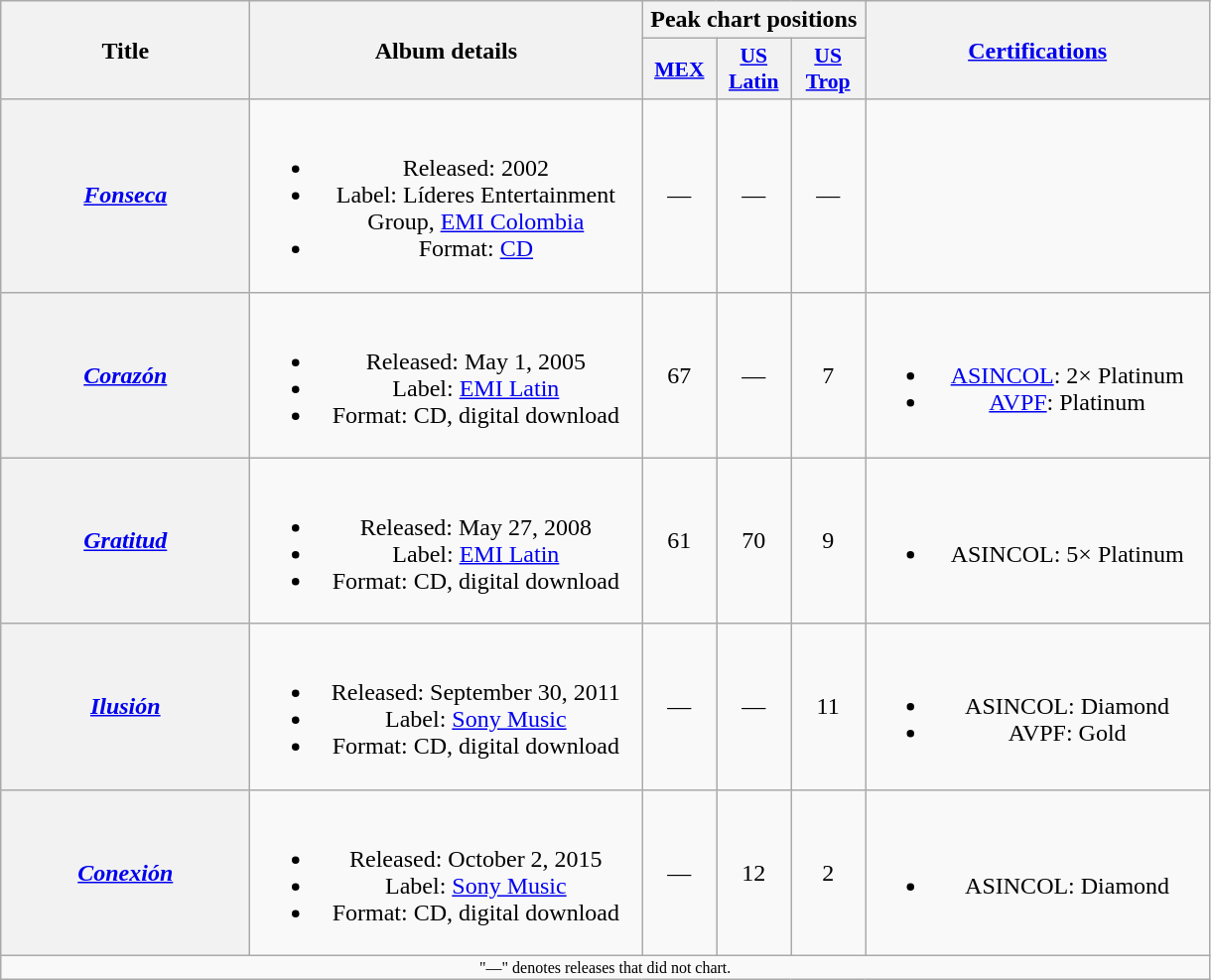<table class="wikitable plainrowheaders" style="text-align:center;" border="1">
<tr>
<th scope="col" rowspan="2" style="width:10em;">Title</th>
<th scope="col" rowspan="2" style="width:16em;">Album details</th>
<th scope="col" colspan="3">Peak chart positions</th>
<th scope="col" rowspan="2" style="width:14em;"><a href='#'>Certifications</a></th>
</tr>
<tr>
<th scope="col" style="width:3em;font-size:90%;"><a href='#'>MEX</a><br></th>
<th scope="col" style="width:3em;font-size:90%;"><a href='#'>US<br>Latin</a><br></th>
<th scope="col" style="width:3em;font-size:90%;"><a href='#'>US<br>Trop</a><br></th>
</tr>
<tr>
<th scope="row"><em><a href='#'>Fonseca</a></em></th>
<td><br><ul><li>Released: 2002</li><li>Label: Líderes Entertainment Group, <a href='#'>EMI Colombia</a></li><li>Format: <a href='#'>CD</a></li></ul></td>
<td>—</td>
<td>—</td>
<td>—</td>
<td></td>
</tr>
<tr>
<th scope="row"><em><a href='#'>Corazón</a></em></th>
<td><br><ul><li>Released: May 1, 2005</li><li>Label: <a href='#'>EMI Latin</a></li><li>Format: CD, digital download</li></ul></td>
<td>67</td>
<td>—</td>
<td>7</td>
<td><br><ul><li><a href='#'>ASINCOL</a>: 2× Platinum</li><li><a href='#'>AVPF</a>: Platinum</li></ul></td>
</tr>
<tr>
<th scope="row"><em><a href='#'>Gratitud</a></em></th>
<td><br><ul><li>Released: May 27, 2008</li><li>Label: <a href='#'>EMI Latin</a></li><li>Format: CD, digital download</li></ul></td>
<td>61</td>
<td>70</td>
<td>9</td>
<td><br><ul><li>ASINCOL: 5× Platinum</li></ul></td>
</tr>
<tr>
<th scope="row"><em><a href='#'>Ilusión</a></em></th>
<td><br><ul><li>Released: September 30, 2011</li><li>Label: <a href='#'>Sony Music</a></li><li>Format: CD, digital download</li></ul></td>
<td>—</td>
<td>—</td>
<td>11</td>
<td><br><ul><li>ASINCOL: Diamond</li><li>AVPF: Gold</li></ul></td>
</tr>
<tr>
<th scope="row"><em><a href='#'>Conexión</a></em></th>
<td><br><ul><li>Released: October 2, 2015</li><li>Label: <a href='#'>Sony Music</a></li><li>Format: CD, digital download</li></ul></td>
<td>—</td>
<td>12</td>
<td>2</td>
<td><br><ul><li>ASINCOL: Diamond</li></ul></td>
</tr>
<tr>
<td colspan="21" style="text-align:center; font-size:8pt;">"—" denotes releases that did not chart.</td>
</tr>
</table>
